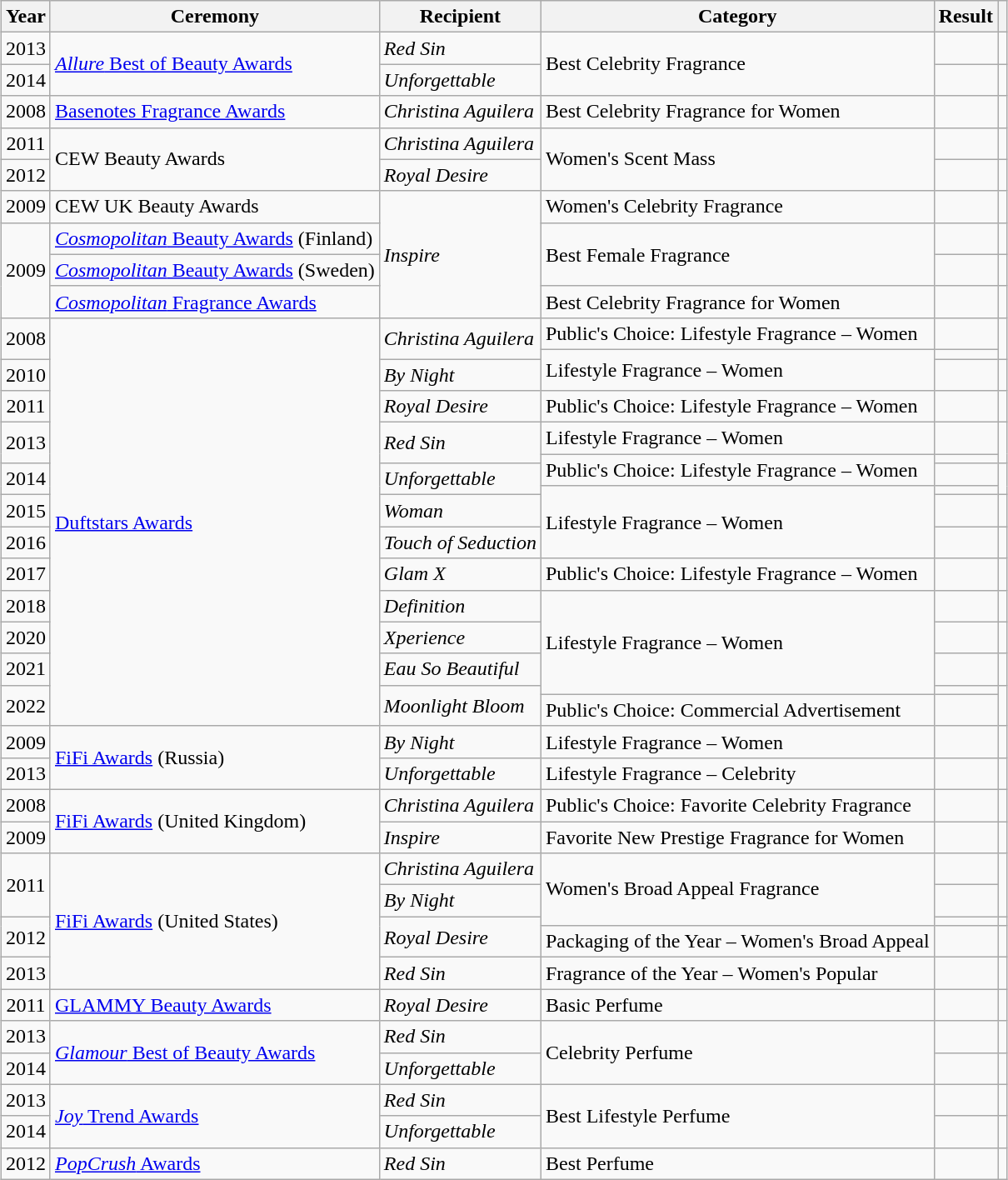<table class="wikitable mw-collapsible mw-collapsed" style="margin:1em auto;">
<tr>
<th scope="col">Year</th>
<th scope="col">Ceremony</th>
<th scope="col">Recipient</th>
<th scope="col">Category</th>
<th scope="col">Result</th>
<th scope="col"></th>
</tr>
<tr>
<td style="text-align:center;">2013</td>
<td rowspan="2"><a href='#'><em>Allure</em> Best of Beauty Awards</a></td>
<td><em>Red Sin</em></td>
<td rowspan="2">Best Celebrity Fragrance</td>
<td></td>
<td style="text-align:center;"></td>
</tr>
<tr>
<td style="text-align:center;">2014</td>
<td><em>Unforgettable</em></td>
<td></td>
<td style="text-align:center;"></td>
</tr>
<tr>
<td style="text-align:center;">2008</td>
<td><a href='#'>Basenotes Fragrance Awards</a></td>
<td><em>Christina Aguilera</em></td>
<td>Best Celebrity Fragrance for Women</td>
<td></td>
<td style="text-align:center;"></td>
</tr>
<tr>
<td style="text-align:center;">2011</td>
<td rowspan="2">CEW Beauty Awards</td>
<td><em>Christina Aguilera</em></td>
<td rowspan="2">Women's Scent Mass</td>
<td></td>
<td style="text-align:center;"></td>
</tr>
<tr>
<td style="text-align:center;">2012</td>
<td><em>Royal Desire</em></td>
<td></td>
<td style="text-align:center;"></td>
</tr>
<tr>
<td style="text-align:center;">2009</td>
<td>CEW UK Beauty Awards</td>
<td rowspan="4"><em>Inspire</em></td>
<td>Women's Celebrity Fragrance</td>
<td></td>
<td style="text-align:center;"></td>
</tr>
<tr>
<td rowspan="3">2009</td>
<td><a href='#'><em>Cosmopolitan</em> Beauty Awards</a> (Finland)</td>
<td rowspan="2">Best Female Fragrance</td>
<td></td>
<td style="text-align:center;"><br></td>
</tr>
<tr>
<td><a href='#'><em>Cosmopolitan</em> Beauty Awards</a> (Sweden)</td>
<td></td>
<td style="text-align:center;"></td>
</tr>
<tr>
<td><a href='#'><em>Cosmopolitan</em> Fragrance Awards</a></td>
<td>Best Celebrity Fragrance for Women</td>
<td></td>
<td style="text-align:center;"></td>
</tr>
<tr>
<td style="text-align:center;" rowspan="2">2008</td>
<td rowspan="16"><a href='#'>Duftstars Awards</a></td>
<td rowspan="2"><em>Christina Aguilera</em></td>
<td>Public's Choice: Lifestyle Fragrance – Women</td>
<td></td>
<td style="text-align:center;" rowspan="2"></td>
</tr>
<tr>
<td rowspan="2">Lifestyle Fragrance – Women</td>
<td></td>
</tr>
<tr>
<td style="text-align:center;">2010</td>
<td><em>By Night</em></td>
<td></td>
<td style="text-align:center;"></td>
</tr>
<tr>
<td style="text-align:center;">2011</td>
<td><em>Royal Desire</em></td>
<td>Public's Choice: Lifestyle Fragrance – Women</td>
<td></td>
<td style="text-align:center;"></td>
</tr>
<tr>
<td style="text-align:center;" rowspan="2">2013</td>
<td rowspan="2"><em>Red Sin</em></td>
<td>Lifestyle Fragrance – Women</td>
<td></td>
<td style="text-align:center;" rowspan="2"></td>
</tr>
<tr>
<td rowspan="2">Public's Choice: Lifestyle Fragrance – Women</td>
<td></td>
</tr>
<tr>
<td style="text-align:center;" rowspan="2">2014</td>
<td rowspan="2"><em>Unforgettable</em></td>
<td></td>
<td style="text-align:center;" rowspan="2"></td>
</tr>
<tr>
<td rowspan="3">Lifestyle Fragrance – Women</td>
<td></td>
</tr>
<tr>
<td style="text-align:center;">2015</td>
<td><em>Woman</em></td>
<td></td>
<td style="text-align:center;"></td>
</tr>
<tr>
<td style="text-align:center;">2016</td>
<td><em>Touch of Seduction</em></td>
<td></td>
<td style="text-align:center;"></td>
</tr>
<tr>
<td style="text-align:center;">2017</td>
<td><em>Glam X</em></td>
<td>Public's Choice: Lifestyle Fragrance – Women</td>
<td></td>
<td style="text-align:center;"></td>
</tr>
<tr>
<td style="text-align:center;">2018</td>
<td><em>Definition</em></td>
<td rowspan="4">Lifestyle Fragrance – Women</td>
<td></td>
<td style="text-align:center;"></td>
</tr>
<tr>
<td style="text-align:center;">2020</td>
<td><em>Xperience</em></td>
<td></td>
<td style="text-align:center;"></td>
</tr>
<tr>
<td style="text-align:center;">2021</td>
<td><em>Eau So Beautiful</em></td>
<td></td>
<td style="text-align:center;"></td>
</tr>
<tr>
<td rowspan="2">2022</td>
<td rowspan="2"><em>Moonlight Bloom</em></td>
<td></td>
<td style="text-align:center;" rowspan="2"></td>
</tr>
<tr>
<td>Public's Choice: Commercial Advertisement</td>
<td></td>
</tr>
<tr>
<td style="text-align:center;">2009</td>
<td rowspan="2"><a href='#'>FiFi Awards</a> (Russia)</td>
<td><em>By Night</em></td>
<td>Lifestyle Fragrance – Women</td>
<td></td>
<td style="text-align:center;"></td>
</tr>
<tr>
<td style="text-align:center;">2013</td>
<td><em>Unforgettable</em></td>
<td>Lifestyle Fragrance – Celebrity</td>
<td></td>
<td style="text-align:center;"></td>
</tr>
<tr>
<td style="text-align:center;">2008</td>
<td rowspan="2"><a href='#'>FiFi Awards</a> (United Kingdom)</td>
<td><em>Christina Aguilera</em></td>
<td>Public's Choice: Favorite Celebrity Fragrance</td>
<td></td>
<td style="text-align:center;"></td>
</tr>
<tr>
<td style="text-align:center;">2009</td>
<td><em>Inspire</em></td>
<td>Favorite New Prestige Fragrance for Women</td>
<td></td>
<td style="text-align:center;"></td>
</tr>
<tr>
<td style="text-align:center;" rowspan="2">2011</td>
<td rowspan="5"><a href='#'>FiFi Awards</a> (United States)</td>
<td><em>Christina Aguilera</em></td>
<td rowspan="3">Women's Broad Appeal Fragrance</td>
<td></td>
<td style="text-align:center;" rowspan="2"></td>
</tr>
<tr>
<td><em>By Night</em></td>
<td></td>
</tr>
<tr>
<td style="text-align:center;" rowspan="2">2012</td>
<td rowspan="2"><em>Royal Desire</em></td>
<td></td>
<td style="text-align:center;"></td>
</tr>
<tr>
<td>Packaging of the Year – Women's Broad Appeal</td>
<td></td>
<td style="text-align:center;"></td>
</tr>
<tr>
<td style="text-align:center;">2013</td>
<td><em>Red Sin</em></td>
<td>Fragrance of the Year – Women's Popular</td>
<td></td>
<td style="text-align:center;"></td>
</tr>
<tr>
<td style="text-align:center;">2011</td>
<td><a href='#'>GLAMMY Beauty Awards</a></td>
<td><em>Royal Desire</em></td>
<td>Basic Perfume</td>
<td></td>
<td style="text-align:center;"></td>
</tr>
<tr>
<td style="text-align:center;">2013</td>
<td rowspan="2"><a href='#'><em>Glamour</em> Best of Beauty Awards</a></td>
<td><em>Red Sin</em></td>
<td rowspan="2">Celebrity Perfume</td>
<td></td>
<td style="text-align:center;"></td>
</tr>
<tr>
<td style="text-align:center;">2014</td>
<td><em>Unforgettable</em></td>
<td></td>
<td style="text-align:center;"></td>
</tr>
<tr>
<td style="text-align:center;">2013</td>
<td rowspan="2"><a href='#'><em>Joy</em> Trend Awards</a></td>
<td><em>Red Sin</em></td>
<td rowspan="2">Best Lifestyle Perfume</td>
<td></td>
<td style="text-align:center;"></td>
</tr>
<tr>
<td style="text-align:center;">2014</td>
<td><em>Unforgettable</em></td>
<td></td>
<td style="text-align:center;"></td>
</tr>
<tr>
<td style="text-align:center;">2012</td>
<td><a href='#'><em>PopCrush</em> Awards</a></td>
<td><em>Red Sin</em></td>
<td>Best Perfume</td>
<td></td>
<td style="text-align:center;"></td>
</tr>
</table>
